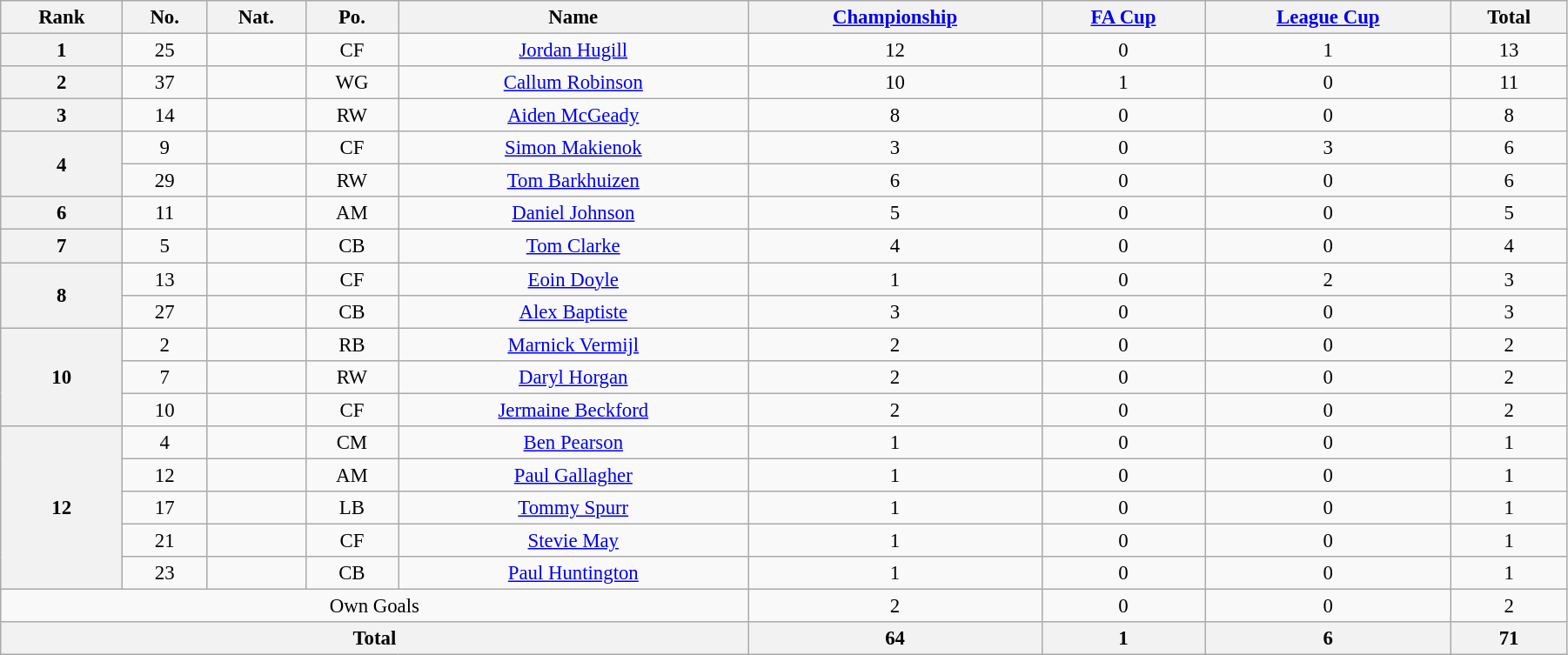<table class="wikitable" style="text-align:center; font-size:95%; width:95%;">
<tr>
<th>Rank</th>
<th>No.</th>
<th>Nat.</th>
<th>Po.</th>
<th>Name</th>
<th><a href='#'>Championship</a></th>
<th><a href='#'>FA Cup</a></th>
<th><a href='#'>League Cup</a></th>
<th>Total</th>
</tr>
<tr>
<th rowspan=1>1</th>
<td>25</td>
<td></td>
<td>CF</td>
<td><a href='#'>Jordan Hugill</a></td>
<td>12</td>
<td>0</td>
<td>1</td>
<td>13</td>
</tr>
<tr>
<th rowspan=1>2</th>
<td>37</td>
<td></td>
<td>WG</td>
<td><a href='#'>Callum Robinson</a></td>
<td>10</td>
<td>1</td>
<td>0</td>
<td>11</td>
</tr>
<tr>
<th rowspan=1>3</th>
<td>14</td>
<td></td>
<td>RW</td>
<td><a href='#'>Aiden McGeady</a></td>
<td>8</td>
<td>0</td>
<td>0</td>
<td>8</td>
</tr>
<tr>
<th rowspan=2>4</th>
<td>9</td>
<td></td>
<td>CF</td>
<td><a href='#'>Simon Makienok</a></td>
<td>3</td>
<td>0</td>
<td>3</td>
<td>6</td>
</tr>
<tr>
<td>29</td>
<td></td>
<td>RW</td>
<td><a href='#'>Tom Barkhuizen</a></td>
<td>6</td>
<td>0</td>
<td>0</td>
<td>6</td>
</tr>
<tr>
<th rowspan=1>6</th>
<td>11</td>
<td></td>
<td>AM</td>
<td><a href='#'>Daniel Johnson</a></td>
<td>5</td>
<td>0</td>
<td>0</td>
<td>5</td>
</tr>
<tr>
<th rowspan=1>7</th>
<td>5</td>
<td></td>
<td>CB</td>
<td><a href='#'>Tom Clarke</a></td>
<td>4</td>
<td>0</td>
<td>0</td>
<td>4</td>
</tr>
<tr>
<th rowspan=2>8</th>
<td>13</td>
<td></td>
<td>CF</td>
<td><a href='#'>Eoin Doyle</a></td>
<td>1</td>
<td>0</td>
<td>2</td>
<td>3</td>
</tr>
<tr>
<td>27</td>
<td></td>
<td>CB</td>
<td><a href='#'>Alex Baptiste</a></td>
<td>3</td>
<td>0</td>
<td>0</td>
<td>3</td>
</tr>
<tr>
<th rowspan=3>10</th>
<td>2</td>
<td></td>
<td>RB</td>
<td><a href='#'>Marnick Vermijl</a></td>
<td>2</td>
<td>0</td>
<td>0</td>
<td>2</td>
</tr>
<tr>
<td>7</td>
<td></td>
<td>RW</td>
<td><a href='#'>Daryl Horgan</a></td>
<td>2</td>
<td>0</td>
<td>0</td>
<td>2</td>
</tr>
<tr>
<td>10</td>
<td></td>
<td>CF</td>
<td><a href='#'>Jermaine Beckford</a></td>
<td>2</td>
<td>0</td>
<td>0</td>
<td>2</td>
</tr>
<tr>
<th rowspan=5>12</th>
<td>4</td>
<td></td>
<td>CM</td>
<td><a href='#'>Ben Pearson</a></td>
<td>1</td>
<td>0</td>
<td>0</td>
<td>1</td>
</tr>
<tr>
<td>12</td>
<td></td>
<td>AM</td>
<td><a href='#'>Paul Gallagher</a></td>
<td>1</td>
<td>0</td>
<td>0</td>
<td>1</td>
</tr>
<tr>
<td>17</td>
<td></td>
<td>LB</td>
<td><a href='#'>Tommy Spurr</a></td>
<td>1</td>
<td>0</td>
<td>0</td>
<td>1</td>
</tr>
<tr>
<td>21</td>
<td></td>
<td>CF</td>
<td><a href='#'>Stevie May</a></td>
<td>1</td>
<td>0</td>
<td>0</td>
<td>1</td>
</tr>
<tr>
<td>23</td>
<td></td>
<td>CB</td>
<td><a href='#'>Paul Huntington</a></td>
<td>1</td>
<td>0</td>
<td>0</td>
<td>1</td>
</tr>
<tr>
<td colspan=5>Own Goals</td>
<td>2</td>
<td>0</td>
<td>0</td>
<td>2</td>
</tr>
<tr>
<th colspan=5>Total</th>
<th>64</th>
<th>1</th>
<th>6</th>
<th>71</th>
</tr>
</table>
